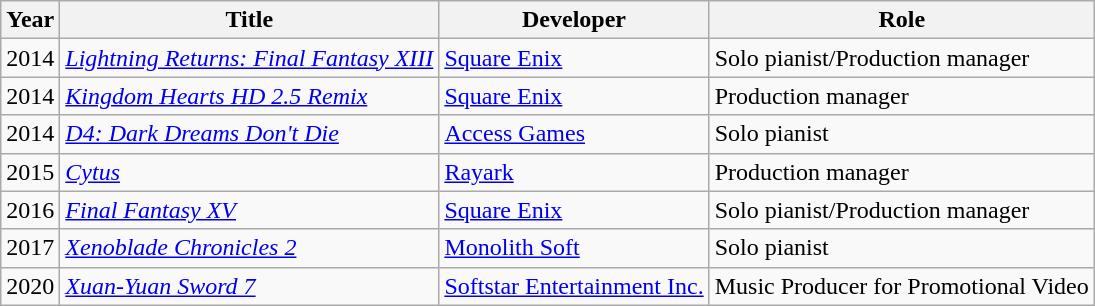<table class="wikitable">
<tr>
<th>Year</th>
<th>Title</th>
<th>Developer</th>
<th>Role</th>
</tr>
<tr>
<td>2014</td>
<td><em><a href='#'>Lightning Returns: Final Fantasy XIII</a></em></td>
<td><a href='#'>Square Enix</a></td>
<td>Solo pianist/Production manager</td>
</tr>
<tr>
<td>2014</td>
<td><em><a href='#'>Kingdom Hearts HD 2.5 Remix</a></em></td>
<td><a href='#'>Square Enix</a></td>
<td>Production manager</td>
</tr>
<tr>
<td>2014</td>
<td><em><a href='#'>D4: Dark Dreams Don't Die</a></em></td>
<td><a href='#'>Access Games</a></td>
<td>Solo pianist</td>
</tr>
<tr>
<td>2015</td>
<td><em><a href='#'>Cytus</a></em></td>
<td><a href='#'>Rayark</a></td>
<td>Production manager</td>
</tr>
<tr>
<td>2016</td>
<td><em><a href='#'>Final Fantasy XV</a></em></td>
<td><a href='#'>Square Enix</a></td>
<td>Solo pianist/Production manager</td>
</tr>
<tr>
<td>2017</td>
<td><em><a href='#'>Xenoblade Chronicles 2</a></em></td>
<td><a href='#'>Monolith Soft</a></td>
<td>Solo pianist</td>
</tr>
<tr>
<td>2020</td>
<td><em><a href='#'>Xuan-Yuan Sword 7</a></em></td>
<td><a href='#'>Softstar Entertainment Inc.</a></td>
<td>Music Producer for Promotional Video</td>
</tr>
</table>
